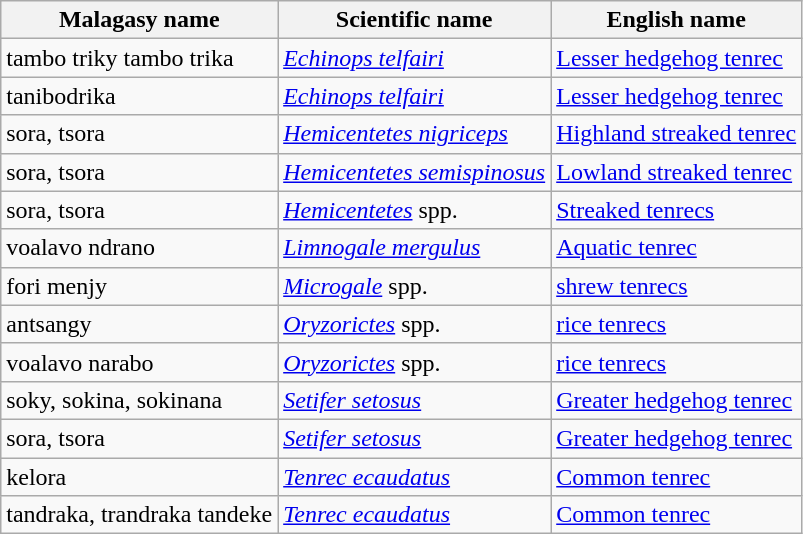<table class="wikitable sortable">
<tr>
<th>Malagasy name</th>
<th>Scientific name</th>
<th>English name</th>
</tr>
<tr>
<td>tambo triky tambo trika</td>
<td><em><a href='#'>Echinops telfairi</a></em></td>
<td><a href='#'>Lesser hedgehog tenrec</a></td>
</tr>
<tr>
<td>tanibodrika</td>
<td><em><a href='#'>Echinops telfairi</a></em></td>
<td><a href='#'>Lesser hedgehog tenrec</a></td>
</tr>
<tr>
<td>sora, tsora</td>
<td><em><a href='#'>Hemicentetes nigriceps</a></em></td>
<td><a href='#'>Highland streaked tenrec</a></td>
</tr>
<tr>
<td>sora, tsora</td>
<td><em><a href='#'>Hemicentetes semispinosus</a></em></td>
<td><a href='#'>Lowland streaked tenrec</a></td>
</tr>
<tr>
<td>sora, tsora</td>
<td><em><a href='#'>Hemicentetes</a></em> spp.</td>
<td><a href='#'>Streaked tenrecs</a></td>
</tr>
<tr>
<td>voalavo ndrano</td>
<td><em><a href='#'>Limnogale mergulus</a></em></td>
<td><a href='#'>Aquatic tenrec</a></td>
</tr>
<tr>
<td>fori menjy</td>
<td><em><a href='#'>Microgale</a></em> spp.</td>
<td><a href='#'>shrew tenrecs</a></td>
</tr>
<tr>
<td>antsangy</td>
<td><em><a href='#'>Oryzorictes</a></em> spp.</td>
<td><a href='#'>rice tenrecs</a></td>
</tr>
<tr>
<td>voalavo narabo</td>
<td><em><a href='#'>Oryzorictes</a></em> spp.</td>
<td><a href='#'>rice tenrecs</a></td>
</tr>
<tr>
<td>soky, sokina, sokinana</td>
<td><em><a href='#'>Setifer setosus</a></em></td>
<td><a href='#'>Greater hedgehog tenrec</a></td>
</tr>
<tr>
<td>sora, tsora</td>
<td><em><a href='#'>Setifer setosus</a></em></td>
<td><a href='#'>Greater hedgehog tenrec</a></td>
</tr>
<tr>
<td>kelora</td>
<td><em><a href='#'>Tenrec ecaudatus</a></em></td>
<td><a href='#'>Common tenrec</a></td>
</tr>
<tr>
<td>tandraka, trandraka tandeke</td>
<td><em><a href='#'>Tenrec ecaudatus</a></em></td>
<td><a href='#'>Common tenrec</a></td>
</tr>
</table>
